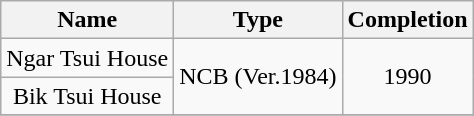<table class="wikitable" style="text-align: center">
<tr>
<th>Name</th>
<th>Type</th>
<th>Completion</th>
</tr>
<tr>
<td>Ngar Tsui House</td>
<td rowspan="2">NCB (Ver.1984)</td>
<td rowspan="2">1990</td>
</tr>
<tr>
<td>Bik Tsui House</td>
</tr>
<tr>
</tr>
</table>
